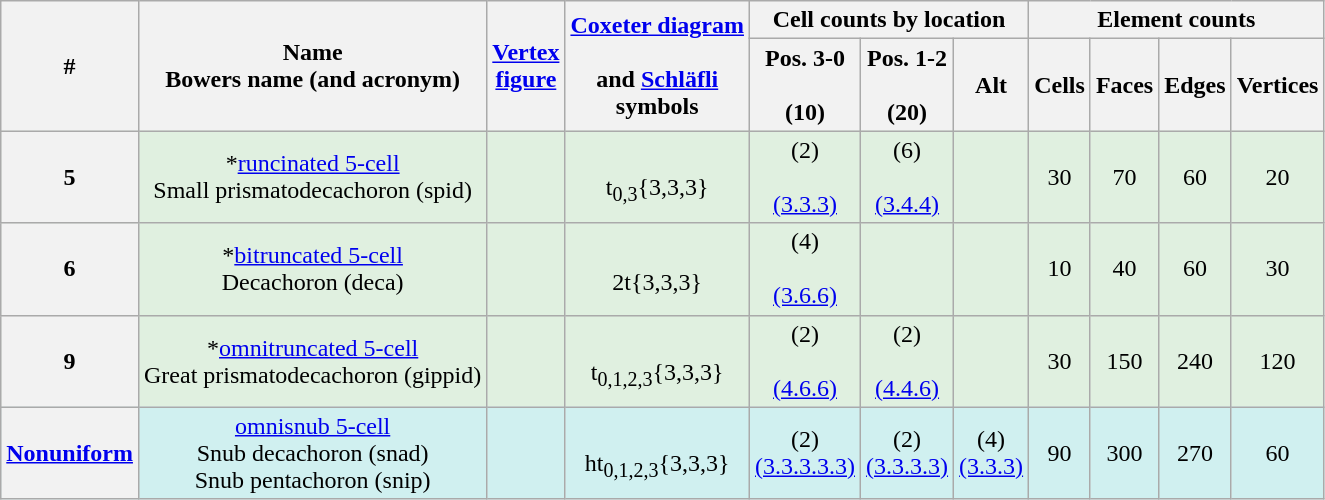<table class="wikitable">
<tr>
<th rowspan=2>#</th>
<th rowspan=2>Name<br> Bowers name (and acronym)</th>
<th rowspan=2><a href='#'>Vertex<br>figure</a></th>
<th rowspan=2><a href='#'>Coxeter diagram</a><br><br>and <a href='#'>Schläfli</a><br>symbols</th>
<th colspan=3>Cell counts by location</th>
<th colspan=4>Element counts</th>
</tr>
<tr>
<th>Pos. 3-0<br><br>(10)</th>
<th>Pos. 1-2<br><br>(20)</th>
<th>Alt</th>
<th>Cells</th>
<th>Faces</th>
<th>Edges</th>
<th>Vertices</th>
</tr>
<tr BGCOLOR="#e0f0e0" align=center>
<th>5</th>
<td align=center>*<a href='#'>runcinated 5-cell</a> <br>Small prismatodecachoron (spid)</td>
<td></td>
<td align=center><br>t<sub>0,3</sub>{3,3,3}</td>
<td>(2)<br><br><a href='#'>(3.3.3)</a></td>
<td>(6)<br><br><a href='#'>(3.4.4)</a></td>
<td></td>
<td>30</td>
<td>70</td>
<td>60</td>
<td>20</td>
</tr>
<tr BGCOLOR="#e0f0e0" align=center>
<th>6</th>
<td align=center>*<a href='#'>bitruncated 5-cell</a><br>Decachoron (deca)</td>
<td></td>
<td align=center><br>2t{3,3,3}</td>
<td>(4)<br><br><a href='#'>(3.6.6)</a></td>
<td></td>
<td></td>
<td>10</td>
<td>40</td>
<td>60</td>
<td>30</td>
</tr>
<tr BGCOLOR="#e0f0e0" align=center>
<th>9</th>
<td align=center>*<a href='#'>omnitruncated 5-cell</a> <br>Great prismatodecachoron (gippid)</td>
<td></td>
<td align=center><br>t<sub>0,1,2,3</sub>{3,3,3}</td>
<td>(2)<br><br><a href='#'>(4.6.6)</a></td>
<td>(2)<br><br><a href='#'>(4.4.6)</a></td>
<td></td>
<td>30</td>
<td>150</td>
<td>240</td>
<td>120</td>
</tr>
<tr BGCOLOR="#d0f0f0"  align=center>
<th><a href='#'>Nonuniform</a></th>
<td><a href='#'>omnisnub 5-cell</a><br>Snub decachoron (snad)<br>Snub pentachoron (snip)</td>
<td></td>
<td align=center><br>ht<sub>0,1,2,3</sub>{3,3,3}</td>
<td> (2)<br><a href='#'>(3.3.3.3.3)</a></td>
<td> (2)<br><a href='#'>(3.3.3.3)</a></td>
<td> (4)<br><a href='#'>(3.3.3)</a></td>
<td>90</td>
<td>300</td>
<td>270</td>
<td>60</td>
</tr>
</table>
